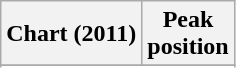<table class="wikitable sortable plainrowheaders" style="text-align:center">
<tr>
<th scope="col">Chart (2011)</th>
<th scope="col">Peak<br>position</th>
</tr>
<tr>
</tr>
<tr>
</tr>
</table>
